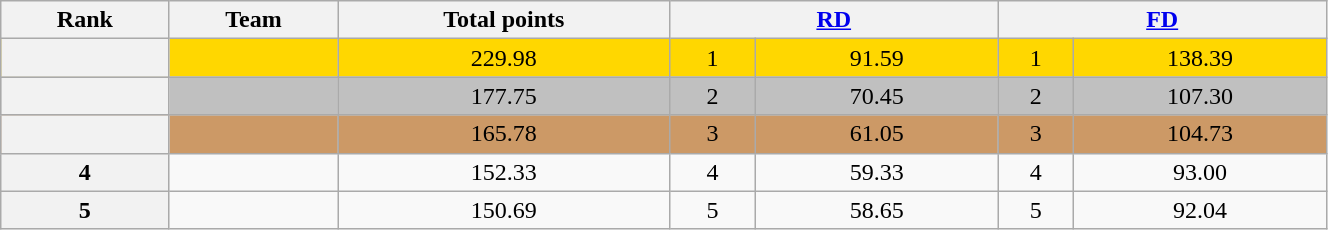<table class="wikitable sortable" style="text-align:center;" width="70%">
<tr>
<th scope="col">Rank</th>
<th scope="col">Team</th>
<th scope="col">Total points</th>
<th scope="col" colspan="2" width="80px"><a href='#'>RD</a></th>
<th scope="col" colspan="2" width="80px"><a href='#'>FD</a></th>
</tr>
<tr bgcolor="gold">
<th scope="row"></th>
<td align="left"></td>
<td>229.98</td>
<td>1</td>
<td>91.59</td>
<td>1</td>
<td>138.39</td>
</tr>
<tr bgcolor="silver">
<th scope="row"></th>
<td align="left"></td>
<td>177.75</td>
<td>2</td>
<td>70.45</td>
<td>2</td>
<td>107.30</td>
</tr>
<tr bgcolor="cc9966">
<th scope="row"></th>
<td align="left"></td>
<td>165.78</td>
<td>3</td>
<td>61.05</td>
<td>3</td>
<td>104.73</td>
</tr>
<tr>
<th scope="row">4</th>
<td align="left"></td>
<td>152.33</td>
<td>4</td>
<td>59.33</td>
<td>4</td>
<td>93.00</td>
</tr>
<tr>
<th scope="row">5</th>
<td align="left"></td>
<td>150.69</td>
<td>5</td>
<td>58.65</td>
<td>5</td>
<td>92.04</td>
</tr>
</table>
